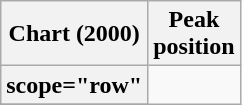<table class="wikitable plainrowheaders sortable" style="text-align:center;">
<tr>
<th scope="col">Chart (2000)</th>
<th scope="col">Peak<br>position</th>
</tr>
<tr>
<th>scope="row"</th>
</tr>
<tr>
</tr>
<tr>
</tr>
<tr>
</tr>
</table>
